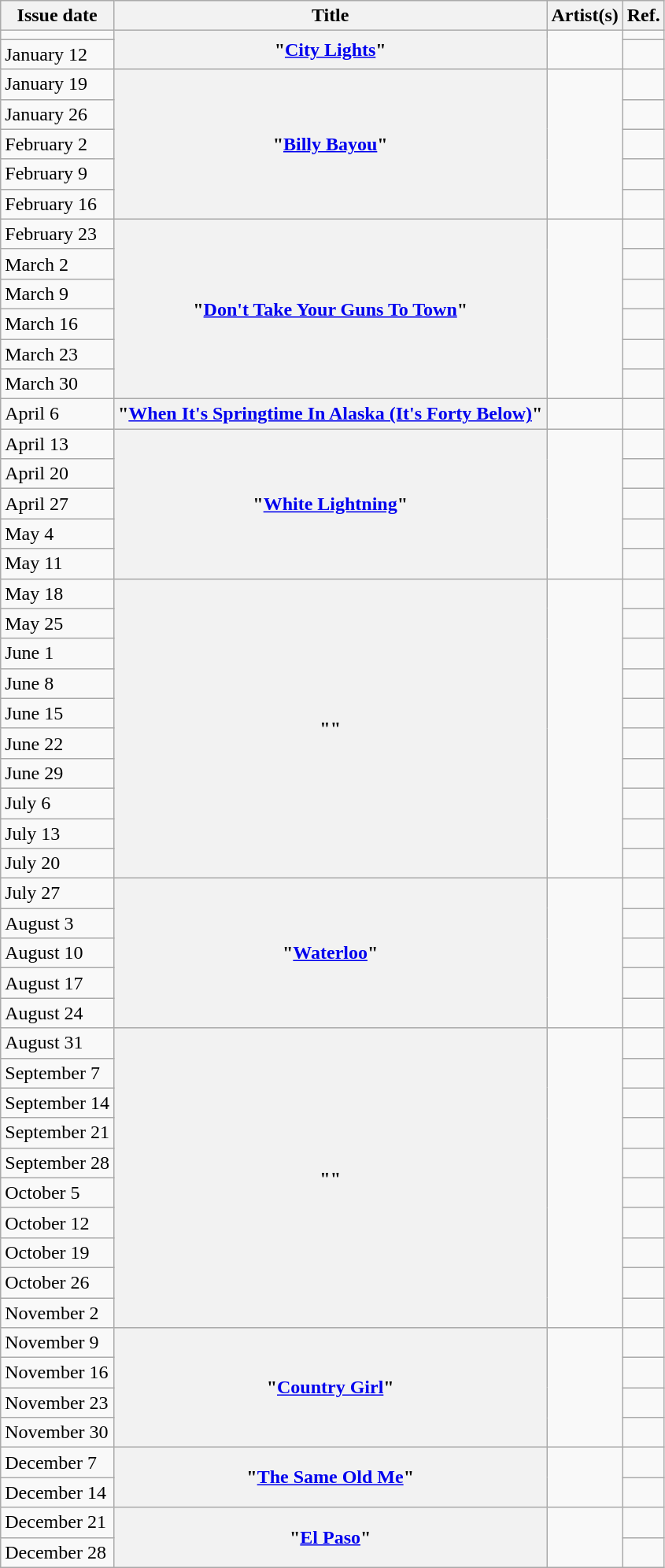<table class="wikitable sortable plainrowheaders">
<tr>
<th scope=col>Issue date</th>
<th scope=col>Title</th>
<th scope=col>Artist(s)</th>
<th scope=col class=unsortable>Ref.</th>
</tr>
<tr>
<td></td>
<th scope=row rowspan="2">"<a href='#'>City Lights</a>"</th>
<td rowspan="2"></td>
<td rowspan="1"></td>
</tr>
<tr>
<td>January 12</td>
<td rowspan="1"></td>
</tr>
<tr>
<td>January 19</td>
<th scope=row rowspan="5">"<a href='#'>Billy Bayou</a>"</th>
<td rowspan="5"></td>
<td rowspan="1"></td>
</tr>
<tr>
<td>January 26</td>
<td rowspan="1"></td>
</tr>
<tr>
<td>February 2</td>
<td rowspan="1"></td>
</tr>
<tr>
<td>February 9</td>
<td rowspan="1"></td>
</tr>
<tr>
<td>February 16</td>
<td rowspan="1"></td>
</tr>
<tr>
<td>February 23</td>
<th scope=row rowspan="6">"<a href='#'>Don't Take Your Guns To Town</a>"</th>
<td rowspan="6"></td>
<td rowspan="1"></td>
</tr>
<tr>
<td>March 2</td>
<td rowspan="1"></td>
</tr>
<tr>
<td>March 9</td>
<td rowspan="1"></td>
</tr>
<tr>
<td>March 16</td>
<td rowspan="1"></td>
</tr>
<tr>
<td>March 23</td>
<td rowspan="1"></td>
</tr>
<tr>
<td>March 30</td>
<td rowspan="1"></td>
</tr>
<tr>
<td>April 6</td>
<th scope=row rowspan="1">"<a href='#'>When It's Springtime In Alaska (It's Forty Below)</a>"</th>
<td rowspan="1"></td>
<td rowspan="1"></td>
</tr>
<tr>
<td>April 13</td>
<th scope=row rowspan="5">"<a href='#'>White Lightning</a>"</th>
<td rowspan="5"></td>
<td rowspan="1"></td>
</tr>
<tr>
<td>April 20</td>
<td rowspan="1"></td>
</tr>
<tr>
<td>April 27</td>
<td rowspan="1"></td>
</tr>
<tr>
<td>May 4</td>
<td rowspan="1"></td>
</tr>
<tr>
<td>May 11</td>
<td rowspan="1"></td>
</tr>
<tr>
<td>May 18</td>
<th scope=row rowspan="10">""</th>
<td rowspan="10"></td>
<td rowspan="1"></td>
</tr>
<tr>
<td>May 25</td>
<td rowspan="1"></td>
</tr>
<tr>
<td>June 1</td>
<td rowspan="1"></td>
</tr>
<tr>
<td>June 8</td>
<td rowspan="1"></td>
</tr>
<tr>
<td>June 15</td>
<td rowspan="1"></td>
</tr>
<tr>
<td>June 22</td>
<td rowspan="1"></td>
</tr>
<tr>
<td>June 29</td>
<td rowspan="1"></td>
</tr>
<tr>
<td>July 6</td>
<td rowspan="1"></td>
</tr>
<tr>
<td>July 13</td>
<td rowspan="1"></td>
</tr>
<tr>
<td>July 20</td>
<td rowspan="1"></td>
</tr>
<tr>
<td>July 27</td>
<th scope=row rowspan="5">"<a href='#'>Waterloo</a>"</th>
<td rowspan="5"></td>
<td rowspan="1"></td>
</tr>
<tr>
<td>August 3</td>
<td rowspan="1"></td>
</tr>
<tr>
<td>August 10</td>
<td rowspan="1"></td>
</tr>
<tr>
<td>August 17</td>
<td rowspan="1"></td>
</tr>
<tr>
<td>August 24</td>
<td rowspan="1"></td>
</tr>
<tr>
<td>August 31</td>
<th scope=row rowspan="10">""</th>
<td rowspan="10"></td>
<td rowspan="1"></td>
</tr>
<tr>
<td>September 7</td>
<td rowspan="1"></td>
</tr>
<tr>
<td>September 14</td>
<td rowspan="1"></td>
</tr>
<tr>
<td>September 21</td>
<td rowspan="1"></td>
</tr>
<tr>
<td>September 28</td>
<td rowspan="1"></td>
</tr>
<tr>
<td>October 5</td>
<td rowspan="1"></td>
</tr>
<tr>
<td>October 12</td>
<td rowspan="1"></td>
</tr>
<tr>
<td>October 19</td>
<td rowspan="1"></td>
</tr>
<tr>
<td>October 26</td>
<td rowspan="1"></td>
</tr>
<tr>
<td>November 2</td>
<td rowspan="1"></td>
</tr>
<tr>
<td>November 9</td>
<th scope=row rowspan="4">"<a href='#'>Country Girl</a>"</th>
<td rowspan="4"></td>
<td rowspan="1"></td>
</tr>
<tr>
<td>November 16</td>
<td rowspan="1"></td>
</tr>
<tr>
<td>November 23</td>
<td rowspan="1"></td>
</tr>
<tr>
<td>November 30</td>
<td rowspan="1"></td>
</tr>
<tr>
<td>December 7</td>
<th scope=row rowspan="2">"<a href='#'>The Same Old Me</a>"</th>
<td rowspan="2"></td>
<td rowspan="1"></td>
</tr>
<tr>
<td>December 14</td>
<td rowspan="1"></td>
</tr>
<tr>
<td>December 21</td>
<th scope=row rowspan="2">"<a href='#'>El Paso</a>"</th>
<td rowspan="2"></td>
<td rowspan="1"></td>
</tr>
<tr>
<td>December 28</td>
<td rowspan="1"></td>
</tr>
</table>
